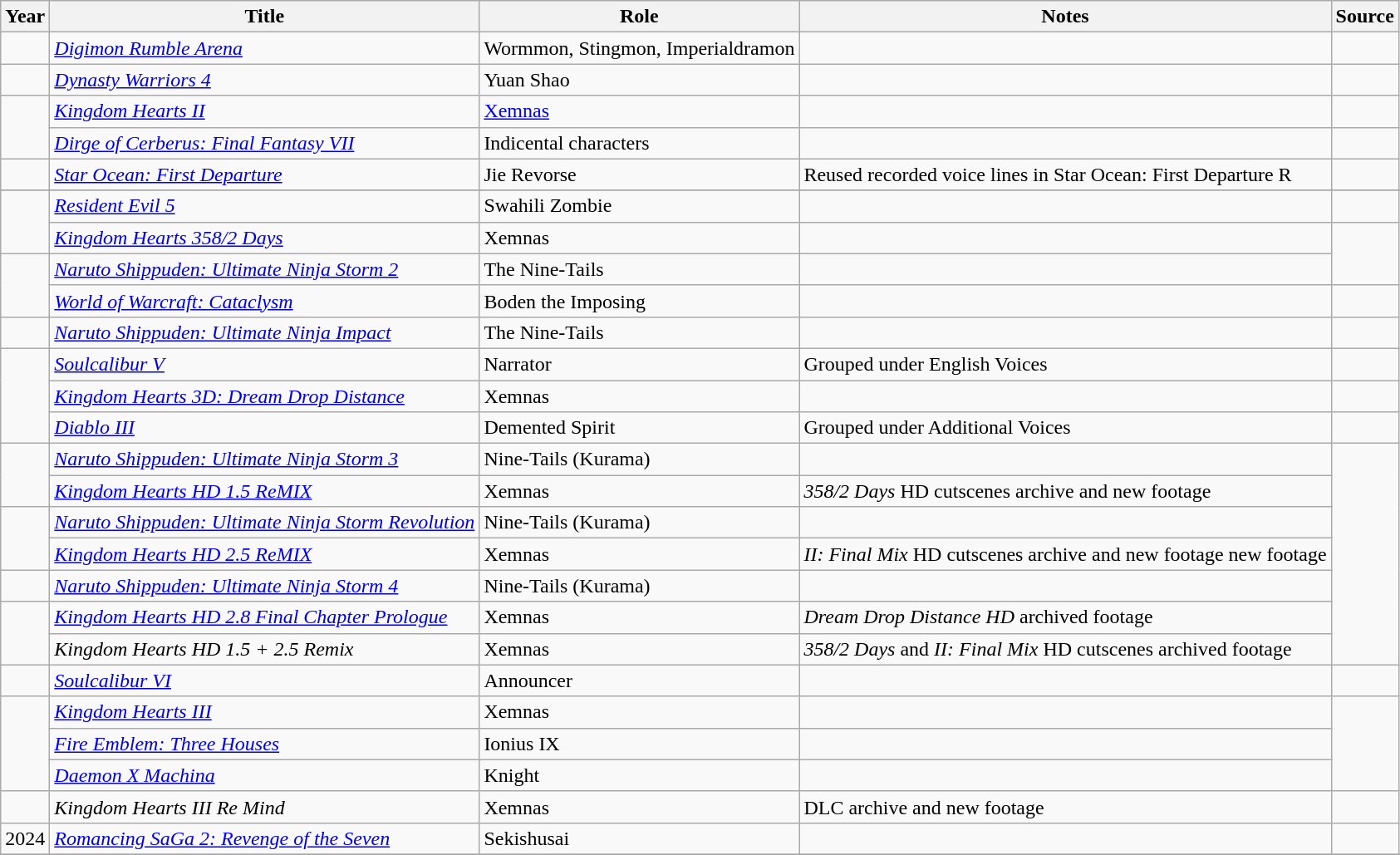<table class="wikitable sortable plainrowheaders">
<tr>
<th>Year</th>
<th>Title</th>
<th>Role</th>
<th class="unsortable">Notes</th>
<th class="unsortable">Source</th>
</tr>
<tr>
<td></td>
<td><em><a href='#'>Digimon Rumble Arena</a></em></td>
<td>Wormmon, Stingmon, Imperialdramon</td>
<td></td>
<td></td>
</tr>
<tr>
<td></td>
<td><em><a href='#'>Dynasty Warriors 4</a></em></td>
<td>Yuan Shao</td>
<td></td>
<td></td>
</tr>
<tr>
<td rowspan="2"></td>
<td><em><a href='#'>Kingdom Hearts II</a></em></td>
<td><a href='#'>Xemnas</a></td>
<td></td>
<td></td>
</tr>
<tr>
<td><em><a href='#'>Dirge of Cerberus: Final Fantasy VII</a></em></td>
<td>Indicental characters</td>
<td></td>
<td></td>
</tr>
<tr>
<td></td>
<td><em><a href='#'>Star Ocean: First Departure</a></em></td>
<td>Jie Revorse</td>
<td>Reused recorded voice lines in Star Ocean: First Departure R</td>
<td></td>
</tr>
<tr>
</tr>
<tr>
<td rowspan="2"></td>
<td><em><a href='#'>Resident Evil 5</a></em></td>
<td>Swahili Zombie</td>
<td></td>
<td></td>
</tr>
<tr>
<td><em><a href='#'>Kingdom Hearts 358/2 Days</a></em></td>
<td>Xemnas</td>
<td></td>
<td rowspan="2"></td>
</tr>
<tr>
<td rowspan="2"></td>
<td><em><a href='#'>Naruto Shippuden: Ultimate Ninja Storm 2</a></em></td>
<td>The Nine-Tails</td>
<td></td>
</tr>
<tr>
<td><em><a href='#'>World of Warcraft: Cataclysm</a></em></td>
<td>Boden the Imposing</td>
<td></td>
<td></td>
</tr>
<tr>
<td></td>
<td><em><a href='#'>Naruto Shippuden: Ultimate Ninja Impact</a></em></td>
<td>The Nine-Tails</td>
<td></td>
<td></td>
</tr>
<tr>
<td rowspan="3"></td>
<td><em><a href='#'>Soulcalibur V</a></em></td>
<td>Narrator</td>
<td>Grouped under English Voices</td>
<td></td>
</tr>
<tr>
<td><em><a href='#'>Kingdom Hearts 3D: Dream Drop Distance</a></em></td>
<td>Xemnas</td>
<td></td>
<td></td>
</tr>
<tr>
<td><em><a href='#'>Diablo III</a></em></td>
<td>Demented Spirit</td>
<td>Grouped under Additional Voices</td>
<td></td>
</tr>
<tr>
<td rowspan="2"></td>
<td><em><a href='#'>Naruto Shippuden: Ultimate Ninja Storm 3</a></em></td>
<td>Nine-Tails (Kurama)</td>
<td></td>
<td rowspan="7"></td>
</tr>
<tr>
<td><em><a href='#'>Kingdom Hearts HD 1.5 ReMIX</a></em></td>
<td>Xemnas</td>
<td><em>358/2 Days</em> HD cutscenes archive and new footage</td>
</tr>
<tr>
<td rowspan="2"></td>
<td><em><a href='#'>Naruto Shippuden: Ultimate Ninja Storm Revolution</a></em></td>
<td>Nine-Tails (Kurama)</td>
<td></td>
</tr>
<tr>
<td><em><a href='#'>Kingdom Hearts HD 2.5 ReMIX</a></em></td>
<td>Xemnas</td>
<td><em>II: Final Mix</em> HD cutscenes archive and new footage new footage</td>
</tr>
<tr>
<td></td>
<td><em><a href='#'>Naruto Shippuden: Ultimate Ninja Storm 4</a></em></td>
<td>Nine-Tails (Kurama)</td>
<td></td>
</tr>
<tr>
<td rowspan="2"></td>
<td><em><a href='#'>Kingdom Hearts HD 2.8 Final Chapter Prologue</a></em></td>
<td>Xemnas</td>
<td><em>Dream Drop Distance HD</em> archived footage</td>
</tr>
<tr>
<td><em>Kingdom Hearts HD 1.5 + 2.5 Remix</em></td>
<td>Xemnas</td>
<td><em>358/2 Days</em> and <em>II: Final Mix</em> HD cutscenes archived footage</td>
</tr>
<tr>
<td></td>
<td><em><a href='#'>Soulcalibur VI</a></em></td>
<td>Announcer</td>
<td></td>
<td></td>
</tr>
<tr>
<td rowspan="3"></td>
<td><em><a href='#'>Kingdom Hearts III</a></em></td>
<td>Xemnas</td>
<td></td>
<td rowspan="3"></td>
</tr>
<tr>
<td><em><a href='#'>Fire Emblem: Three Houses</a></em></td>
<td>Ionius IX</td>
<td></td>
</tr>
<tr>
<td><em><a href='#'>Daemon X Machina</a></em></td>
<td>Knight</td>
<td></td>
</tr>
<tr>
<td></td>
<td><em>Kingdom Hearts III Re Mind</em></td>
<td>Xemnas</td>
<td>DLC archive and new footage</td>
<td></td>
</tr>
<tr>
<td>2024</td>
<td><em><a href='#'>Romancing SaGa 2: Revenge of the Seven</a></em></td>
<td>Sekishusai</td>
<td></td>
<td></td>
</tr>
<tr>
</tr>
</table>
